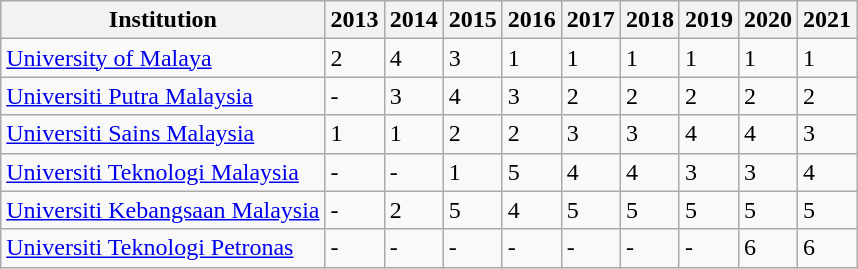<table class="sortable wikitable" border="1">
<tr>
<th>Institution</th>
<th>2013</th>
<th>2014</th>
<th>2015</th>
<th>2016</th>
<th>2017</th>
<th>2018</th>
<th>2019</th>
<th>2020</th>
<th>2021</th>
</tr>
<tr>
<td><a href='#'>University of Malaya</a></td>
<td>2</td>
<td>4</td>
<td>3</td>
<td>1</td>
<td>1</td>
<td>1</td>
<td>1</td>
<td>1</td>
<td>1</td>
</tr>
<tr>
<td><a href='#'>Universiti Putra Malaysia</a></td>
<td>-</td>
<td>3</td>
<td>4</td>
<td>3</td>
<td>2</td>
<td>2</td>
<td>2</td>
<td>2</td>
<td>2</td>
</tr>
<tr>
<td><a href='#'>Universiti Sains Malaysia</a></td>
<td>1</td>
<td>1</td>
<td>2</td>
<td>2</td>
<td>3</td>
<td>3</td>
<td>4</td>
<td>4</td>
<td>3</td>
</tr>
<tr>
<td><a href='#'>Universiti Teknologi Malaysia</a></td>
<td>-</td>
<td>-</td>
<td>1</td>
<td>5</td>
<td>4</td>
<td>4</td>
<td>3</td>
<td>3</td>
<td>4</td>
</tr>
<tr>
<td><a href='#'>Universiti Kebangsaan Malaysia</a></td>
<td>-</td>
<td>2</td>
<td>5</td>
<td>4</td>
<td>5</td>
<td>5</td>
<td>5</td>
<td>5</td>
<td>5</td>
</tr>
<tr>
<td><a href='#'>Universiti Teknologi Petronas</a></td>
<td>-</td>
<td>-</td>
<td>-</td>
<td>-</td>
<td>-</td>
<td>-</td>
<td>-</td>
<td>6</td>
<td>6</td>
</tr>
</table>
